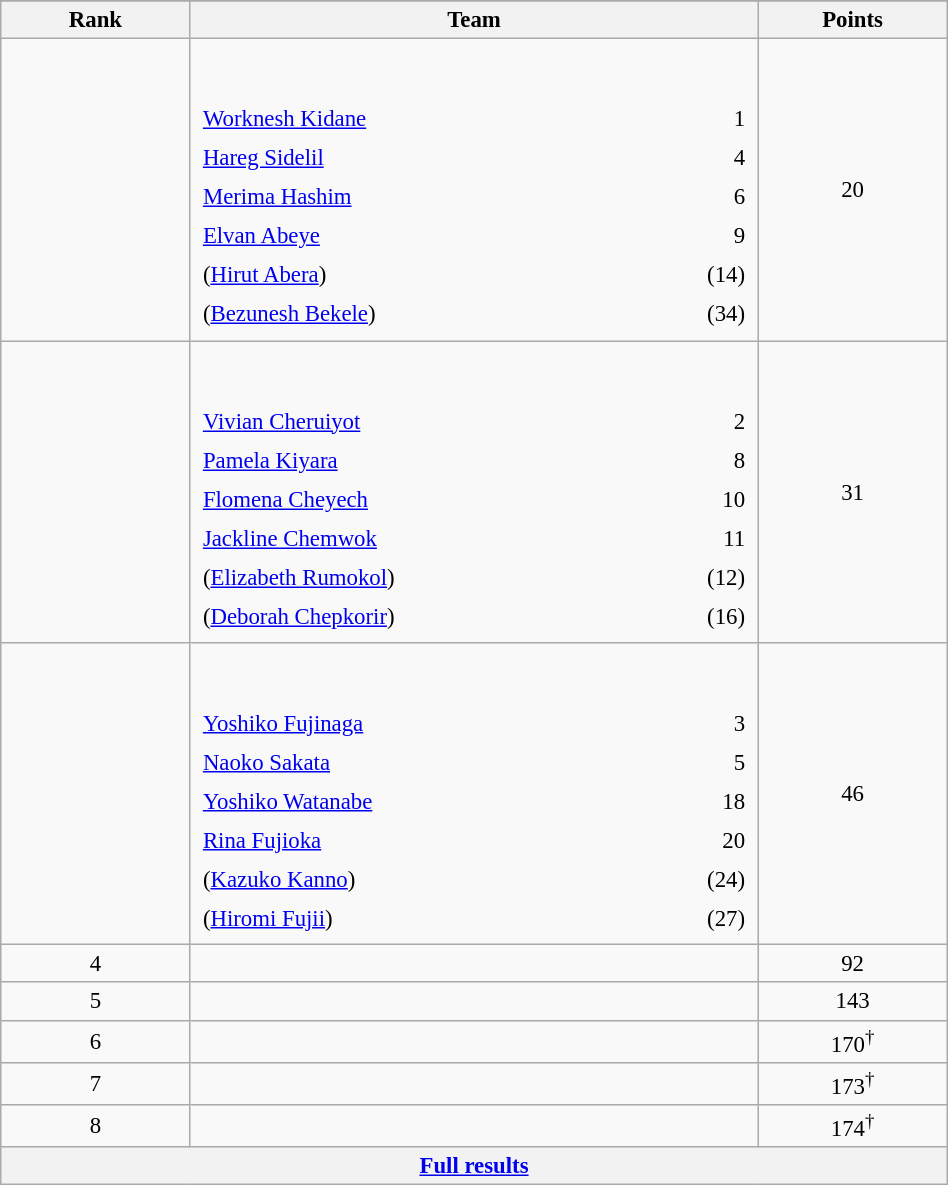<table class="wikitable sortable" style=" text-align:center; font-size:95%;" width="50%">
<tr>
</tr>
<tr>
<th width=10%>Rank</th>
<th width=30%>Team</th>
<th width=10%>Points</th>
</tr>
<tr>
<td align=center></td>
<td align=left> <br><br><table width=100%>
<tr>
<td align=left style="border:0"><a href='#'>Worknesh Kidane</a></td>
<td align=right style="border:0">1</td>
</tr>
<tr>
<td align=left style="border:0"><a href='#'>Hareg Sidelil</a></td>
<td align=right style="border:0">4</td>
</tr>
<tr>
<td align=left style="border:0"><a href='#'>Merima Hashim</a></td>
<td align=right style="border:0">6</td>
</tr>
<tr>
<td align=left style="border:0"><a href='#'>Elvan Abeye</a></td>
<td align=right style="border:0">9</td>
</tr>
<tr>
<td align=left style="border:0">(<a href='#'>Hirut Abera</a>)</td>
<td align=right style="border:0">(14)</td>
</tr>
<tr>
<td align=left style="border:0">(<a href='#'>Bezunesh Bekele</a>)</td>
<td align=right style="border:0">(34)</td>
</tr>
</table>
</td>
<td>20</td>
</tr>
<tr>
<td align=center></td>
<td align=left> <br><br><table width=100%>
<tr>
<td align=left style="border:0"><a href='#'>Vivian Cheruiyot</a></td>
<td align=right style="border:0">2</td>
</tr>
<tr>
<td align=left style="border:0"><a href='#'>Pamela Kiyara</a></td>
<td align=right style="border:0">8</td>
</tr>
<tr>
<td align=left style="border:0"><a href='#'>Flomena Cheyech</a></td>
<td align=right style="border:0">10</td>
</tr>
<tr>
<td align=left style="border:0"><a href='#'>Jackline Chemwok</a></td>
<td align=right style="border:0">11</td>
</tr>
<tr>
<td align=left style="border:0">(<a href='#'>Elizabeth Rumokol</a>)</td>
<td align=right style="border:0">(12)</td>
</tr>
<tr>
<td align=left style="border:0">(<a href='#'>Deborah Chepkorir</a>)</td>
<td align=right style="border:0">(16)</td>
</tr>
</table>
</td>
<td>31</td>
</tr>
<tr>
<td align=center></td>
<td align=left> <br><br><table width=100%>
<tr>
<td align=left style="border:0"><a href='#'>Yoshiko Fujinaga</a></td>
<td align=right style="border:0">3</td>
</tr>
<tr>
<td align=left style="border:0"><a href='#'>Naoko Sakata</a></td>
<td align=right style="border:0">5</td>
</tr>
<tr>
<td align=left style="border:0"><a href='#'>Yoshiko Watanabe</a></td>
<td align=right style="border:0">18</td>
</tr>
<tr>
<td align=left style="border:0"><a href='#'>Rina Fujioka</a></td>
<td align=right style="border:0">20</td>
</tr>
<tr>
<td align=left style="border:0">(<a href='#'>Kazuko Kanno</a>)</td>
<td align=right style="border:0">(24)</td>
</tr>
<tr>
<td align=left style="border:0">(<a href='#'>Hiromi Fujii</a>)</td>
<td align=right style="border:0">(27)</td>
</tr>
</table>
</td>
<td>46</td>
</tr>
<tr>
<td align=center>4</td>
<td align=left></td>
<td>92</td>
</tr>
<tr>
<td align=center>5</td>
<td align=left></td>
<td>143</td>
</tr>
<tr>
<td align=center>6</td>
<td align=left></td>
<td>170<sup>†</sup></td>
</tr>
<tr>
<td align=center>7</td>
<td align=left></td>
<td>173<sup>†</sup></td>
</tr>
<tr>
<td align=center>8</td>
<td align=left></td>
<td>174<sup>†</sup></td>
</tr>
<tr class="sortbottom">
<th colspan=3 align=center><a href='#'>Full results</a></th>
</tr>
</table>
